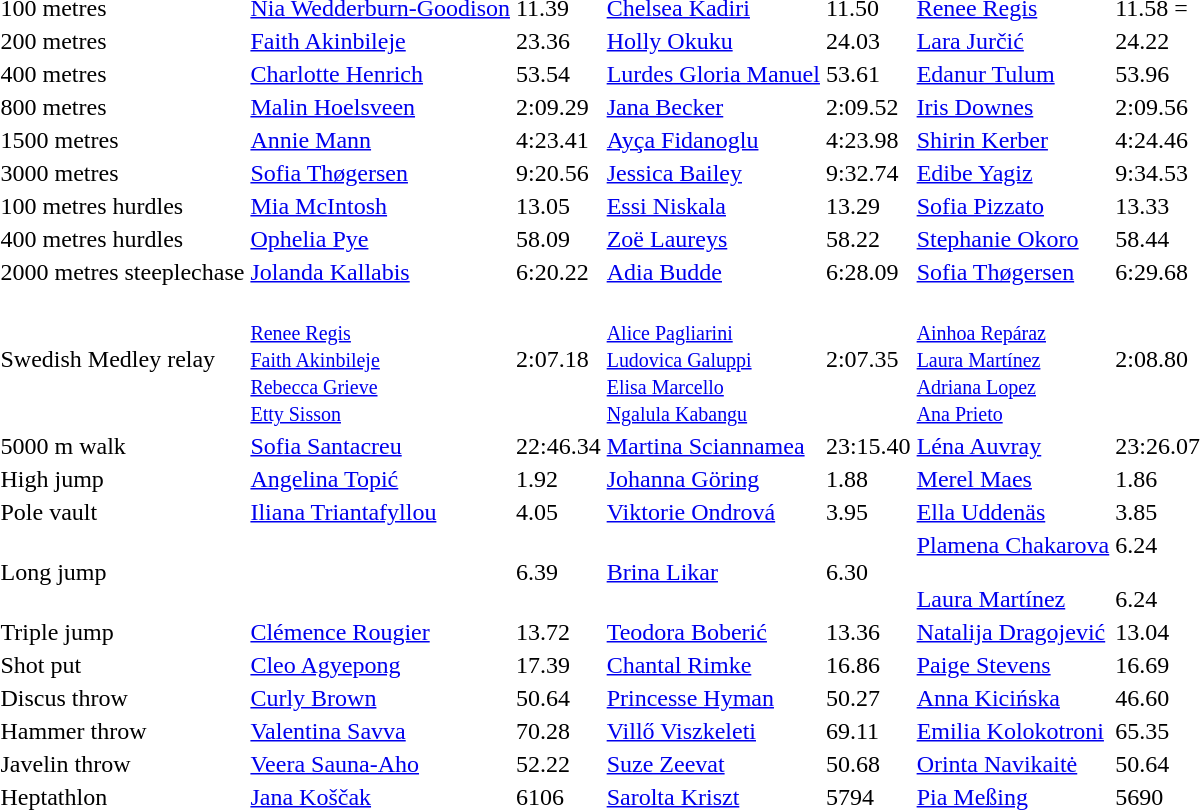<table>
<tr>
<td>100 metres</td>
<td><a href='#'>Nia Wedderburn-Goodison</a><br></td>
<td>11.39 </td>
<td><a href='#'>Chelsea Kadiri</a><br></td>
<td>11.50 </td>
<td><a href='#'>Renee Regis</a><br></td>
<td>11.58 =</td>
</tr>
<tr>
<td>200 metres</td>
<td><a href='#'>Faith Akinbileje</a><br></td>
<td>23.36</td>
<td><a href='#'>Holly Okuku</a><br></td>
<td>24.03</td>
<td><a href='#'>Lara Jurčić</a><br></td>
<td>24.22 </td>
</tr>
<tr>
<td>400 metres</td>
<td><a href='#'>Charlotte Henrich</a><br></td>
<td>53.54 </td>
<td><a href='#'>Lurdes Gloria Manuel</a><br></td>
<td>53.61</td>
<td><a href='#'>Edanur Tulum</a><br></td>
<td>53.96 </td>
</tr>
<tr>
<td>800 metres</td>
<td><a href='#'>Malin Hoelsveen</a><br></td>
<td>2:09.29</td>
<td><a href='#'>Jana Becker</a><br></td>
<td>2:09.52</td>
<td><a href='#'>Iris Downes</a><br></td>
<td>2:09.56</td>
</tr>
<tr>
<td>1500 metres</td>
<td><a href='#'>Annie Mann</a><br></td>
<td>4:23.41 </td>
<td><a href='#'>Ayça Fidanoglu</a><br></td>
<td>4:23.98</td>
<td><a href='#'>Shirin Kerber</a><br></td>
<td>4:24.46</td>
</tr>
<tr>
<td>3000 metres</td>
<td><a href='#'>Sofia Thøgersen</a><br></td>
<td>9:20.56</td>
<td><a href='#'>Jessica Bailey</a><br></td>
<td>9:32.74</td>
<td><a href='#'>Edibe Yagiz</a><br></td>
<td>9:34.53 </td>
</tr>
<tr>
<td>100 metres hurdles</td>
<td><a href='#'>Mia McIntosh</a><br></td>
<td>13.05 </td>
<td><a href='#'>Essi Niskala</a><br></td>
<td>13.29</td>
<td><a href='#'>Sofia Pizzato</a><br></td>
<td>13.33 </td>
</tr>
<tr>
<td>400 metres hurdles</td>
<td><a href='#'>Ophelia Pye</a><br></td>
<td>58.09 </td>
<td><a href='#'>Zoë Laureys</a><br></td>
<td>58.22</td>
<td><a href='#'>Stephanie Okoro</a><br></td>
<td>58.44 </td>
</tr>
<tr>
<td>2000 metres steeplechase</td>
<td><a href='#'>Jolanda Kallabis</a><br></td>
<td>6:20.22  <br> </td>
<td><a href='#'>Adia Budde</a><br></td>
<td>6:28.09 </td>
<td><a href='#'>Sofia Thøgersen</a><br></td>
<td>6:29.68 </td>
</tr>
<tr>
<td>Swedish Medley relay</td>
<td valign=top><br><small><a href='#'>Renee Regis</a><br><a href='#'>Faith Akinbileje</a><br><a href='#'>Rebecca Grieve</a><br><a href='#'>Etty Sisson</a></small></td>
<td>2:07.18  </td>
<td valign=top><br><small><a href='#'>Alice Pagliarini</a><br><a href='#'>Ludovica Galuppi</a><br><a href='#'>Elisa Marcello</a><br><a href='#'>Ngalula Kabangu</a></small></td>
<td>2:07.35 </td>
<td valign=top><br><small><a href='#'>Ainhoa Repáraz</a><br><a href='#'>Laura Martínez</a><br><a href='#'>Adriana Lopez</a><br><a href='#'>Ana Prieto</a></small></td>
<td>2:08.80 </td>
</tr>
<tr>
<td>5000 m walk</td>
<td><a href='#'>Sofia Santacreu</a><br></td>
<td>22:46.34 </td>
<td><a href='#'>Martina Sciannamea</a><br></td>
<td>23:15.40</td>
<td><a href='#'>Léna Auvray</a><br></td>
<td>23:26.07</td>
</tr>
<tr>
<td>High jump</td>
<td><a href='#'>Angelina Topić</a><br></td>
<td>1.92</td>
<td><a href='#'>Johanna Göring</a><br></td>
<td>1.88</td>
<td><a href='#'>Merel Maes</a><br></td>
<td>1.86 </td>
</tr>
<tr>
<td>Pole vault</td>
<td><a href='#'>Iliana Triantafyllou</a><br></td>
<td>4.05</td>
<td><a href='#'>Viktorie Ondrová</a><br></td>
<td>3.95 </td>
<td><a href='#'>Ella Uddenäs</a><br></td>
<td>3.85 </td>
</tr>
<tr>
<td>Long jump</td>
<td><br></td>
<td>6.39 </td>
<td><a href='#'>Brina Likar</a><br></td>
<td>6.30</td>
<td><a href='#'>Plamena Chakarova</a><br><br><a href='#'>Laura Martínez</a><br></td>
<td>6.24 <br><br>6.24 </td>
</tr>
<tr>
<td>Triple jump</td>
<td><a href='#'>Clémence Rougier</a><br></td>
<td>13.72 </td>
<td><a href='#'>Teodora Boberić</a><br></td>
<td>13.36 </td>
<td><a href='#'>Natalija Dragojević</a><br></td>
<td>13.04 </td>
</tr>
<tr>
<td>Shot put</td>
<td><a href='#'>Cleo Agyepong</a><br></td>
<td>17.39 </td>
<td><a href='#'>Chantal Rimke</a><br></td>
<td>16.86 </td>
<td><a href='#'>Paige Stevens</a><br></td>
<td>16.69 </td>
</tr>
<tr>
<td>Discus throw</td>
<td><a href='#'>Curly Brown</a><br></td>
<td>50.64 </td>
<td><a href='#'>Princesse Hyman</a><br></td>
<td>50.27 </td>
<td><a href='#'>Anna Kicińska</a><br></td>
<td>46.60 </td>
</tr>
<tr>
<td>Hammer throw</td>
<td><a href='#'>Valentina Savva</a><br></td>
<td>70.28</td>
<td><a href='#'>Villő Viszkeleti</a><br></td>
<td>69.11 </td>
<td><a href='#'>Emilia Kolokotroni</a><br></td>
<td>65.35 </td>
</tr>
<tr>
<td>Javelin throw</td>
<td><a href='#'>Veera Sauna-Aho</a><br></td>
<td>52.22</td>
<td><a href='#'>Suze Zeevat</a><br></td>
<td>50.68</td>
<td><a href='#'>Orinta Navikaitė</a><br></td>
<td>50.64 </td>
</tr>
<tr>
<td>Heptathlon</td>
<td><a href='#'>Jana Koščak</a><br></td>
<td>6106</td>
<td><a href='#'>Sarolta Kriszt</a><br></td>
<td>5794</td>
<td><a href='#'>Pia Meßing</a><br></td>
<td>5690</td>
</tr>
</table>
